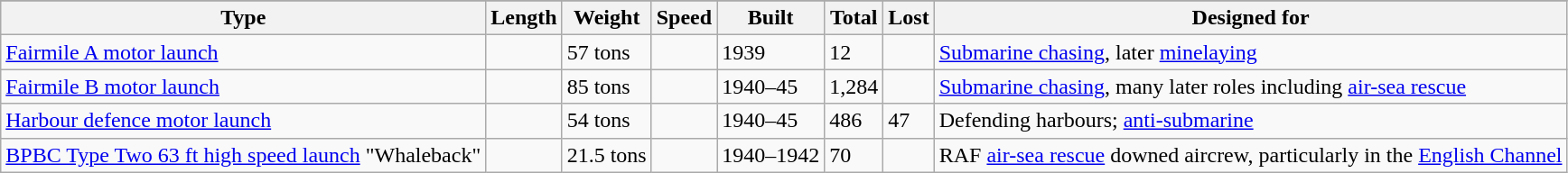<table class="wikitable">
<tr>
</tr>
<tr>
<th>Type</th>
<th>Length</th>
<th>Weight</th>
<th>Speed</th>
<th>Built</th>
<th>Total</th>
<th>Lost</th>
<th>Designed for</th>
</tr>
<tr>
<td><a href='#'>Fairmile A motor launch</a></td>
<td></td>
<td>57 tons</td>
<td></td>
<td>1939</td>
<td>12</td>
<td></td>
<td><a href='#'>Submarine chasing</a>, later <a href='#'>minelaying</a></td>
</tr>
<tr>
<td><a href='#'>Fairmile B motor launch</a></td>
<td></td>
<td>85 tons</td>
<td></td>
<td>1940–45</td>
<td>1,284</td>
<td></td>
<td><a href='#'>Submarine chasing</a>, many later roles including <a href='#'>air-sea rescue</a></td>
</tr>
<tr>
<td><a href='#'>Harbour defence motor launch</a></td>
<td></td>
<td>54 tons</td>
<td></td>
<td>1940–45</td>
<td>486</td>
<td>47</td>
<td>Defending harbours; <a href='#'>anti-submarine</a></td>
</tr>
<tr>
<td><a href='#'>BPBC Type Two 63 ft high speed launch</a> "Whaleback"</td>
<td></td>
<td>21.5 tons</td>
<td></td>
<td>1940–1942</td>
<td>70</td>
<td></td>
<td>RAF <a href='#'>air-sea rescue</a> downed aircrew, particularly in the <a href='#'>English Channel</a></td>
</tr>
</table>
